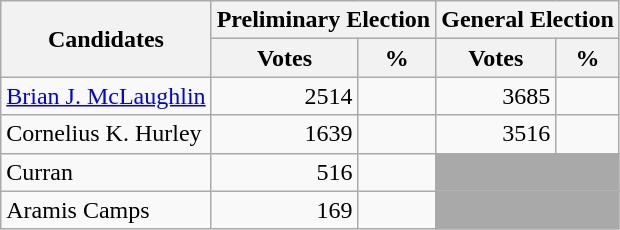<table class=wikitable>
<tr>
<th colspan=1 rowspan=2><strong>Candidates</strong></th>
<th colspan=2><strong>Preliminary Election</strong></th>
<th colspan=2><strong>General Election</strong></th>
</tr>
<tr>
<th>Votes</th>
<th>%</th>
<th>Votes</th>
<th>%</th>
</tr>
<tr>
<td><a href='#'>Brian J. McLaughlin</a></td>
<td align="right">2514</td>
<td align="right"></td>
<td align="right">3685</td>
<td align="right"></td>
</tr>
<tr>
<td>Cornelius K. Hurley</td>
<td align="right">1639</td>
<td align="right"></td>
<td align="right">3516</td>
<td align="right"></td>
</tr>
<tr>
<td>Curran</td>
<td align="right">516</td>
<td align="right"></td>
<td colspan=2 bgcolor=darkgray> </td>
</tr>
<tr>
<td>Aramis Camps</td>
<td align="right">169</td>
<td align="right"></td>
<td colspan=2 bgcolor=darkgray> </td>
</tr>
</table>
